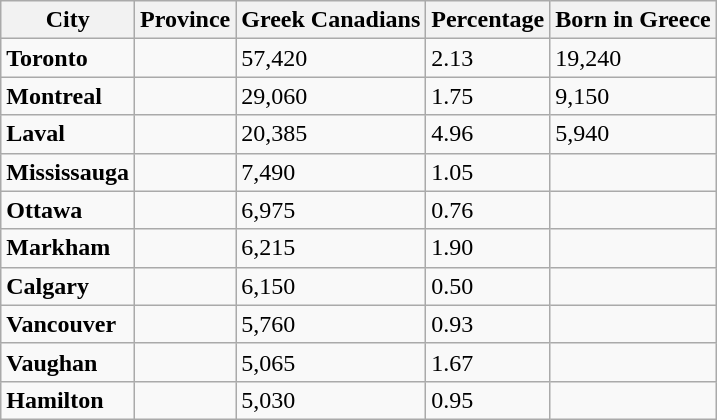<table class="wikitable sortable">
<tr>
<th><strong>City</strong></th>
<th>Province</th>
<th>Greek Canadians</th>
<th>Percentage</th>
<th>Born in Greece</th>
</tr>
<tr>
<td><strong>Toronto</strong></td>
<td></td>
<td>57,420</td>
<td>2.13</td>
<td>19,240</td>
</tr>
<tr>
<td><strong>Montreal</strong></td>
<td></td>
<td>29,060</td>
<td>1.75</td>
<td>9,150</td>
</tr>
<tr>
<td><strong>Laval</strong></td>
<td></td>
<td>20,385</td>
<td>4.96</td>
<td>5,940</td>
</tr>
<tr>
<td><strong>Mississauga</strong></td>
<td></td>
<td>7,490</td>
<td>1.05</td>
<td></td>
</tr>
<tr>
<td><strong>Ottawa</strong></td>
<td></td>
<td>6,975</td>
<td>0.76</td>
<td></td>
</tr>
<tr>
<td><strong>Markham</strong></td>
<td></td>
<td>6,215</td>
<td>1.90</td>
<td></td>
</tr>
<tr>
<td><strong>Calgary</strong></td>
<td></td>
<td>6,150</td>
<td>0.50</td>
<td></td>
</tr>
<tr>
<td><strong>Vancouver</strong></td>
<td></td>
<td>5,760</td>
<td>0.93</td>
<td></td>
</tr>
<tr>
<td><strong>Vaughan</strong></td>
<td></td>
<td>5,065</td>
<td>1.67</td>
<td></td>
</tr>
<tr>
<td><strong>Hamilton</strong></td>
<td></td>
<td>5,030</td>
<td>0.95</td>
<td></td>
</tr>
</table>
